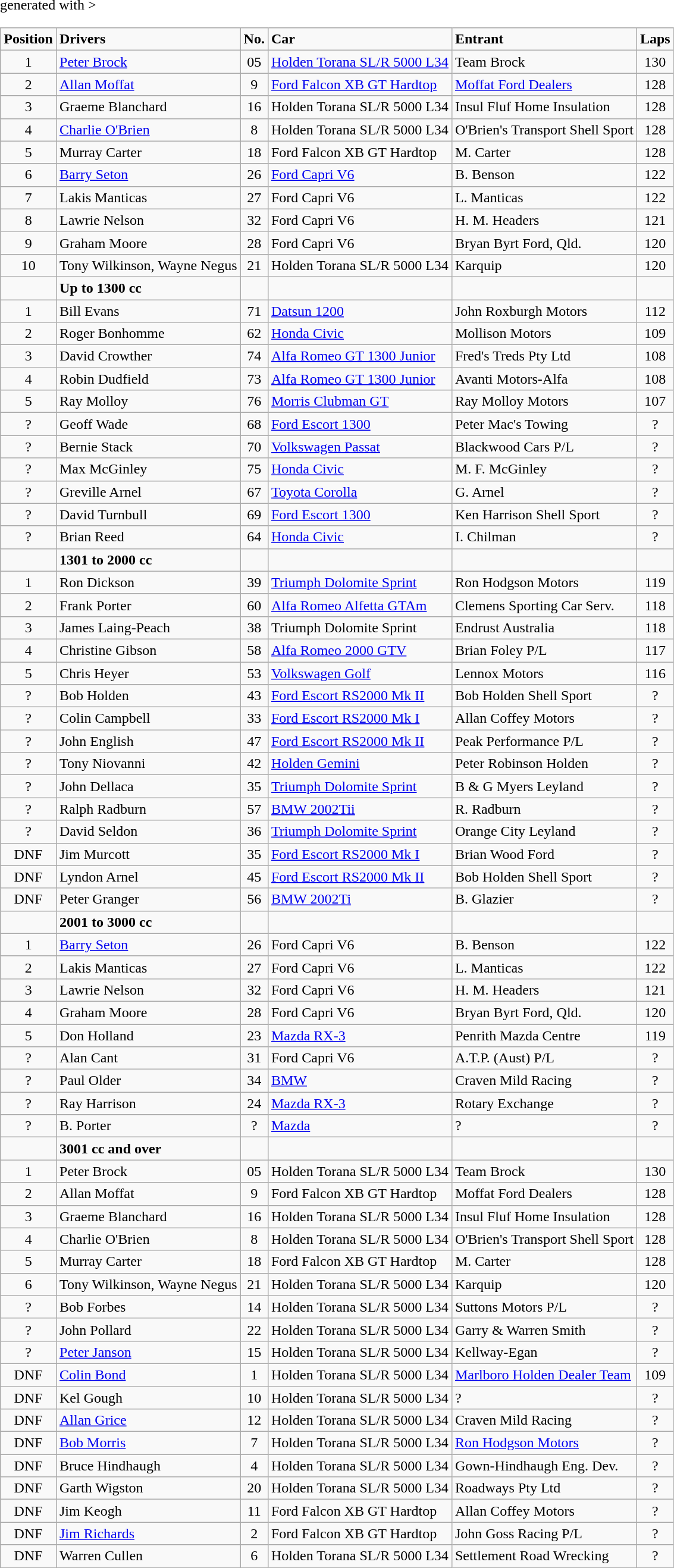<table class="wikitable" <hiddentext>generated with >
<tr style="font-weight:bold">
<td align="center">Position</td>
<td>Drivers</td>
<td align="center">No.</td>
<td>Car</td>
<td>Entrant</td>
<td align="center">Laps</td>
</tr>
<tr>
<td align="center">1</td>
<td><a href='#'>Peter Brock</a></td>
<td align="center">05</td>
<td><a href='#'>Holden Torana SL/R 5000 L34</a></td>
<td>Team Brock</td>
<td align="center">130</td>
</tr>
<tr>
<td align="center">2</td>
<td><a href='#'>Allan Moffat</a></td>
<td align="center">9</td>
<td><a href='#'>Ford Falcon XB GT Hardtop</a></td>
<td><a href='#'>Moffat Ford Dealers</a></td>
<td align="center">128</td>
</tr>
<tr>
<td align="center">3</td>
<td>Graeme Blanchard</td>
<td align="center">16</td>
<td>Holden Torana SL/R 5000 L34</td>
<td>Insul Fluf Home Insulation</td>
<td align="center">128</td>
</tr>
<tr>
<td align="center">4</td>
<td><a href='#'>Charlie O'Brien</a></td>
<td align="center">8</td>
<td>Holden Torana SL/R 5000 L34</td>
<td>O'Brien's Transport Shell Sport</td>
<td align="center">128</td>
</tr>
<tr>
<td align="center">5</td>
<td>Murray Carter</td>
<td align="center">18</td>
<td>Ford Falcon XB GT Hardtop</td>
<td>M. Carter</td>
<td align="center">128</td>
</tr>
<tr>
<td align="center">6</td>
<td><a href='#'>Barry Seton</a></td>
<td align="center">26</td>
<td><a href='#'>Ford Capri V6</a></td>
<td>B. Benson</td>
<td align="center">122</td>
</tr>
<tr>
<td align="center">7</td>
<td>Lakis Manticas</td>
<td align="center">27</td>
<td>Ford Capri V6</td>
<td>L. Manticas</td>
<td align="center">122</td>
</tr>
<tr>
<td align="center">8</td>
<td>Lawrie Nelson</td>
<td align="center">32</td>
<td>Ford Capri V6</td>
<td>H. M. Headers</td>
<td align="center">121</td>
</tr>
<tr>
<td align="center">9</td>
<td>Graham Moore</td>
<td align="center">28</td>
<td>Ford Capri V6</td>
<td>Bryan Byrt Ford, Qld.</td>
<td align="center">120</td>
</tr>
<tr>
<td align="center">10</td>
<td>Tony Wilkinson, Wayne Negus</td>
<td align="center">21</td>
<td>Holden Torana SL/R 5000 L34</td>
<td>Karquip</td>
<td align="center">120</td>
</tr>
<tr>
<td align="center"></td>
<td style="font-weight:bold">Up to 1300 cc</td>
<td align="center"></td>
<td></td>
<td></td>
<td align="center"></td>
</tr>
<tr>
<td align="center">1</td>
<td>Bill Evans</td>
<td align="center">71</td>
<td><a href='#'>Datsun 1200</a></td>
<td>John Roxburgh Motors</td>
<td align="center">112</td>
</tr>
<tr>
<td align="center">2</td>
<td>Roger Bonhomme</td>
<td align="center">62</td>
<td><a href='#'>Honda Civic</a></td>
<td>Mollison Motors</td>
<td align="center">109</td>
</tr>
<tr>
<td align="center">3</td>
<td>David Crowther</td>
<td align="center">74</td>
<td><a href='#'>Alfa Romeo GT 1300 Junior</a></td>
<td>Fred's Treds Pty Ltd</td>
<td align="center">108</td>
</tr>
<tr>
<td align="center">4</td>
<td>Robin Dudfield</td>
<td align="center">73</td>
<td><a href='#'>Alfa Romeo GT 1300 Junior</a></td>
<td>Avanti Motors-Alfa</td>
<td align="center">108</td>
</tr>
<tr>
<td align="center">5</td>
<td>Ray Molloy</td>
<td align="center">76</td>
<td><a href='#'>Morris Clubman GT</a></td>
<td>Ray Molloy Motors</td>
<td align="center">107</td>
</tr>
<tr>
<td align="center">?</td>
<td>Geoff Wade</td>
<td align="center">68</td>
<td><a href='#'>Ford Escort 1300</a></td>
<td>Peter Mac's Towing</td>
<td align="center">?</td>
</tr>
<tr>
<td align="center">?</td>
<td>Bernie Stack</td>
<td align="center">70</td>
<td><a href='#'>Volkswagen Passat</a></td>
<td>Blackwood Cars P/L</td>
<td align="center">?</td>
</tr>
<tr>
<td align="center">?</td>
<td>Max McGinley</td>
<td align="center">75</td>
<td><a href='#'>Honda Civic</a></td>
<td>M. F. McGinley</td>
<td align="center">?</td>
</tr>
<tr>
<td align="center">?</td>
<td>Greville Arnel</td>
<td align="center">67</td>
<td><a href='#'>Toyota Corolla</a></td>
<td>G. Arnel</td>
<td align="center">?</td>
</tr>
<tr>
<td align="center">?</td>
<td>David Turnbull</td>
<td align="center">69</td>
<td><a href='#'>Ford Escort 1300</a></td>
<td>Ken Harrison Shell Sport</td>
<td align="center">?</td>
</tr>
<tr>
<td align="center">?</td>
<td>Brian Reed</td>
<td align="center">64</td>
<td><a href='#'>Honda Civic</a></td>
<td>I. Chilman</td>
<td align="center">?</td>
</tr>
<tr>
<td align="center"></td>
<td style="font-weight:bold">1301 to 2000 cc</td>
<td align="center"></td>
<td></td>
<td></td>
<td align="center"></td>
</tr>
<tr>
<td align="center">1</td>
<td>Ron Dickson</td>
<td align="center">39</td>
<td><a href='#'>Triumph Dolomite Sprint</a></td>
<td>Ron Hodgson Motors</td>
<td align="center">119</td>
</tr>
<tr>
<td align="center">2</td>
<td>Frank Porter</td>
<td align="center">60</td>
<td><a href='#'>Alfa Romeo Alfetta GTAm</a></td>
<td>Clemens Sporting Car Serv.</td>
<td align="center">118</td>
</tr>
<tr>
<td align="center">3</td>
<td>James Laing-Peach</td>
<td align="center">38</td>
<td>Triumph Dolomite Sprint</td>
<td>Endrust Australia</td>
<td align="center">118</td>
</tr>
<tr>
<td align="center">4</td>
<td>Christine Gibson</td>
<td align="center">58</td>
<td><a href='#'>Alfa Romeo 2000 GTV</a></td>
<td>Brian Foley P/L</td>
<td align="center">117</td>
</tr>
<tr>
<td align="center">5</td>
<td>Chris Heyer</td>
<td align="center">53</td>
<td><a href='#'>Volkswagen Golf</a></td>
<td>Lennox Motors</td>
<td align="center">116</td>
</tr>
<tr>
<td align="center">?</td>
<td>Bob Holden</td>
<td align="center">43</td>
<td><a href='#'>Ford Escort RS2000 Mk II</a></td>
<td>Bob Holden Shell Sport</td>
<td align="center">?</td>
</tr>
<tr>
<td align="center">?</td>
<td>Colin Campbell</td>
<td align="center">33</td>
<td><a href='#'>Ford Escort RS2000 Mk I</a></td>
<td>Allan Coffey Motors</td>
<td align="center">?</td>
</tr>
<tr>
<td align="center">?</td>
<td>John English</td>
<td align="center">47</td>
<td><a href='#'>Ford Escort RS2000 Mk II</a></td>
<td>Peak Performance P/L</td>
<td align="center">?</td>
</tr>
<tr>
<td align="center">?</td>
<td>Tony Niovanni</td>
<td align="center">42</td>
<td><a href='#'>Holden Gemini</a></td>
<td>Peter Robinson Holden</td>
<td align="center">?</td>
</tr>
<tr>
<td align="center">?</td>
<td>John Dellaca</td>
<td align="center">35</td>
<td><a href='#'>Triumph Dolomite Sprint</a></td>
<td>B & G Myers Leyland</td>
<td align="center">?</td>
</tr>
<tr>
<td align="center">?</td>
<td>Ralph Radburn</td>
<td align="center">57</td>
<td><a href='#'>BMW 2002Tii</a></td>
<td>R. Radburn</td>
<td align="center">?</td>
</tr>
<tr>
<td align="center">?</td>
<td>David Seldon</td>
<td align="center">36</td>
<td><a href='#'>Triumph Dolomite Sprint</a></td>
<td>Orange City Leyland</td>
<td align="center">?</td>
</tr>
<tr>
<td align="center">DNF</td>
<td>Jim Murcott</td>
<td align="center">35</td>
<td><a href='#'>Ford Escort RS2000 Mk I</a></td>
<td>Brian Wood Ford</td>
<td align="center">?</td>
</tr>
<tr>
<td align="center">DNF</td>
<td>Lyndon Arnel</td>
<td align="center">45</td>
<td><a href='#'>Ford Escort RS2000 Mk II</a></td>
<td>Bob Holden Shell Sport</td>
<td align="center">?</td>
</tr>
<tr>
<td align="center">DNF</td>
<td>Peter Granger</td>
<td align="center">56</td>
<td><a href='#'>BMW 2002Ti</a></td>
<td>B. Glazier</td>
<td align="center">?</td>
</tr>
<tr>
<td align="center"></td>
<td style="font-weight:bold">2001 to 3000 cc</td>
<td align="center"></td>
<td></td>
<td></td>
<td align="center"></td>
</tr>
<tr>
<td align="center">1</td>
<td><a href='#'>Barry Seton</a></td>
<td align="center">26</td>
<td>Ford Capri V6</td>
<td>B. Benson</td>
<td align="center">122</td>
</tr>
<tr>
<td align="center">2</td>
<td>Lakis Manticas</td>
<td align="center">27</td>
<td>Ford Capri V6</td>
<td>L. Manticas</td>
<td align="center">122</td>
</tr>
<tr>
<td align="center">3</td>
<td>Lawrie Nelson</td>
<td align="center">32</td>
<td>Ford Capri V6</td>
<td>H. M. Headers</td>
<td align="center">121</td>
</tr>
<tr>
<td align="center">4</td>
<td>Graham Moore</td>
<td align="center">28</td>
<td>Ford Capri V6</td>
<td>Bryan Byrt Ford, Qld.</td>
<td align="center">120</td>
</tr>
<tr>
<td align="center">5</td>
<td>Don Holland</td>
<td align="center">23</td>
<td><a href='#'>Mazda RX-3</a></td>
<td>Penrith Mazda Centre</td>
<td align="center">119</td>
</tr>
<tr>
<td align="center">?</td>
<td>Alan Cant</td>
<td align="center">31</td>
<td>Ford Capri V6</td>
<td>A.T.P. (Aust) P/L</td>
<td align="center">?</td>
</tr>
<tr>
<td align="center">?</td>
<td>Paul Older</td>
<td align="center">34</td>
<td><a href='#'>BMW</a></td>
<td>Craven Mild Racing</td>
<td align="center">?</td>
</tr>
<tr>
<td align="center">?</td>
<td>Ray Harrison</td>
<td align="center">24</td>
<td><a href='#'>Mazda RX-3</a></td>
<td>Rotary Exchange</td>
<td align="center">?</td>
</tr>
<tr>
<td align="center">?</td>
<td>B. Porter</td>
<td align="center">?</td>
<td><a href='#'>Mazda</a></td>
<td>?</td>
<td align="center">?</td>
</tr>
<tr>
<td align="center"></td>
<td style="font-weight:bold">3001 cc and over</td>
<td align="center"></td>
<td></td>
<td></td>
<td align="center"></td>
</tr>
<tr>
<td align="center">1</td>
<td>Peter Brock</td>
<td align="center">05</td>
<td>Holden Torana SL/R 5000 L34</td>
<td>Team Brock</td>
<td align="center">130</td>
</tr>
<tr>
<td align="center">2</td>
<td>Allan Moffat</td>
<td align="center">9</td>
<td>Ford Falcon XB GT Hardtop</td>
<td>Moffat Ford Dealers</td>
<td align="center">128</td>
</tr>
<tr>
<td align="center">3</td>
<td>Graeme Blanchard</td>
<td align="center">16</td>
<td>Holden Torana SL/R 5000 L34</td>
<td>Insul Fluf Home Insulation</td>
<td align="center">128</td>
</tr>
<tr>
<td align="center">4</td>
<td>Charlie O'Brien</td>
<td align="center">8</td>
<td>Holden Torana SL/R 5000 L34</td>
<td>O'Brien's Transport Shell Sport</td>
<td align="center">128</td>
</tr>
<tr>
<td align="center">5</td>
<td>Murray Carter</td>
<td align="center">18</td>
<td>Ford Falcon XB GT Hardtop</td>
<td>M. Carter</td>
<td align="center">128</td>
</tr>
<tr>
<td align="center">6</td>
<td>Tony Wilkinson, Wayne Negus</td>
<td align="center">21</td>
<td>Holden Torana SL/R 5000 L34</td>
<td>Karquip</td>
<td align="center">120</td>
</tr>
<tr>
<td align="center">?</td>
<td>Bob Forbes</td>
<td align="center">14</td>
<td>Holden Torana SL/R 5000 L34</td>
<td>Suttons Motors P/L</td>
<td align="center">?</td>
</tr>
<tr>
<td align="center">?</td>
<td>John Pollard</td>
<td align="center">22</td>
<td>Holden Torana SL/R 5000 L34</td>
<td>Garry & Warren Smith</td>
<td align="center">?</td>
</tr>
<tr>
<td align="center">?</td>
<td><a href='#'>Peter Janson</a></td>
<td align="center">15</td>
<td>Holden Torana SL/R 5000 L34</td>
<td>Kellway-Egan</td>
<td align="center">?</td>
</tr>
<tr>
<td align="center">DNF</td>
<td><a href='#'>Colin Bond</a></td>
<td align="center">1</td>
<td>Holden Torana SL/R 5000 L34</td>
<td><a href='#'>Marlboro Holden Dealer Team</a></td>
<td align="center">109</td>
</tr>
<tr>
<td align="center">DNF</td>
<td>Kel Gough</td>
<td align="center">10</td>
<td>Holden Torana SL/R 5000 L34</td>
<td>?</td>
<td align="center">?</td>
</tr>
<tr>
<td align="center">DNF</td>
<td><a href='#'>Allan Grice</a></td>
<td align="center">12</td>
<td>Holden Torana SL/R 5000 L34</td>
<td>Craven Mild Racing</td>
<td align="center">?</td>
</tr>
<tr>
<td align="center">DNF</td>
<td><a href='#'>Bob Morris</a></td>
<td align="center">7</td>
<td>Holden Torana SL/R 5000 L34</td>
<td><a href='#'>Ron Hodgson Motors</a></td>
<td align="center">?</td>
</tr>
<tr>
<td align="center">DNF</td>
<td>Bruce Hindhaugh</td>
<td align="center">4</td>
<td>Holden Torana SL/R 5000 L34</td>
<td>Gown-Hindhaugh Eng. Dev.</td>
<td align="center">?</td>
</tr>
<tr>
<td align="center">DNF</td>
<td>Garth Wigston</td>
<td align="center">20</td>
<td>Holden Torana SL/R 5000 L34</td>
<td>Roadways Pty Ltd</td>
<td align="center">?</td>
</tr>
<tr>
<td align="center">DNF</td>
<td>Jim Keogh</td>
<td align="center">11</td>
<td>Ford Falcon XB GT Hardtop</td>
<td>Allan Coffey Motors</td>
<td align="center">?</td>
</tr>
<tr>
<td align="center">DNF</td>
<td><a href='#'>Jim Richards</a></td>
<td align="center">2</td>
<td>Ford Falcon XB GT Hardtop</td>
<td>John Goss Racing P/L</td>
<td align="center">?</td>
</tr>
<tr>
<td align="center">DNF</td>
<td>Warren Cullen</td>
<td align="center">6</td>
<td>Holden Torana SL/R 5000 L34</td>
<td>Settlement Road Wrecking</td>
<td align="center">?</td>
</tr>
</table>
